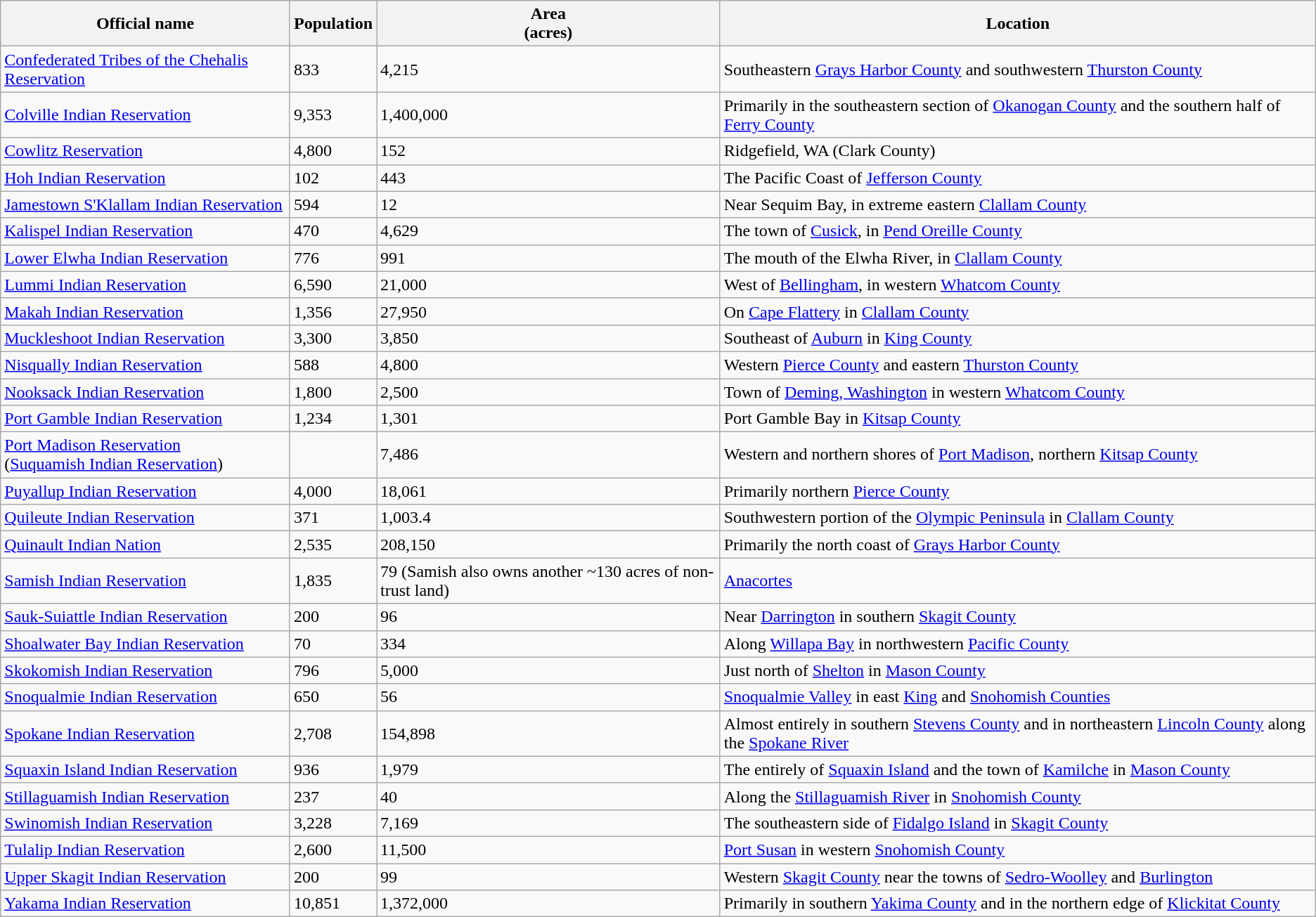<table class="wikitable sortable">
<tr>
<th>Official name</th>
<th>Population</th>
<th>Area<br>(acres)</th>
<th>Location</th>
</tr>
<tr>
<td><a href='#'>Confederated Tribes of the Chehalis Reservation</a></td>
<td>833</td>
<td>4,215</td>
<td>Southeastern <a href='#'>Grays Harbor County</a> and southwestern <a href='#'>Thurston County</a></td>
</tr>
<tr>
<td><a href='#'>Colville Indian Reservation</a></td>
<td>9,353</td>
<td>1,400,000</td>
<td>Primarily in the southeastern section of <a href='#'>Okanogan County</a> and the southern half of <a href='#'>Ferry County</a></td>
</tr>
<tr>
<td><a href='#'>Cowlitz Reservation</a></td>
<td>4,800</td>
<td>152</td>
<td>Ridgefield, WA (Clark County)</td>
</tr>
<tr>
<td><a href='#'>Hoh Indian Reservation</a></td>
<td>102</td>
<td>443</td>
<td>The Pacific Coast of <a href='#'>Jefferson County</a></td>
</tr>
<tr>
<td><a href='#'>Jamestown S'Klallam Indian Reservation</a></td>
<td>594</td>
<td>12</td>
<td>Near Sequim Bay, in extreme eastern <a href='#'>Clallam County</a></td>
</tr>
<tr>
<td><a href='#'>Kalispel Indian Reservation</a></td>
<td>470</td>
<td>4,629</td>
<td>The town of <a href='#'>Cusick</a>, in <a href='#'>Pend Oreille County</a></td>
</tr>
<tr>
<td><a href='#'>Lower Elwha Indian Reservation</a></td>
<td>776</td>
<td>991</td>
<td>The mouth of the Elwha River, in <a href='#'>Clallam County</a></td>
</tr>
<tr>
<td><a href='#'>Lummi Indian Reservation</a></td>
<td>6,590</td>
<td>21,000</td>
<td>West of <a href='#'>Bellingham</a>, in western <a href='#'>Whatcom County</a></td>
</tr>
<tr>
<td><a href='#'>Makah Indian Reservation</a></td>
<td>1,356</td>
<td>27,950</td>
<td>On <a href='#'>Cape Flattery</a> in <a href='#'>Clallam County</a></td>
</tr>
<tr>
<td><a href='#'>Muckleshoot Indian Reservation</a></td>
<td>3,300</td>
<td>3,850</td>
<td>Southeast of <a href='#'>Auburn</a> in <a href='#'>King County</a></td>
</tr>
<tr>
<td><a href='#'>Nisqually Indian Reservation</a></td>
<td>588</td>
<td>4,800</td>
<td>Western <a href='#'>Pierce County</a> and eastern <a href='#'>Thurston County</a></td>
</tr>
<tr>
<td><a href='#'>Nooksack Indian Reservation</a></td>
<td>1,800</td>
<td>2,500</td>
<td>Town of <a href='#'>Deming, Washington</a> in western <a href='#'>Whatcom County</a></td>
</tr>
<tr>
<td><a href='#'>Port Gamble Indian Reservation</a></td>
<td>1,234</td>
<td>1,301</td>
<td>Port Gamble Bay in <a href='#'>Kitsap County</a></td>
</tr>
<tr>
<td><a href='#'>Port Madison Reservation</a><br>(<a href='#'>Suquamish Indian Reservation</a>)</td>
<td></td>
<td>7,486</td>
<td>Western and northern shores of <a href='#'>Port Madison</a>, northern <a href='#'>Kitsap County</a></td>
</tr>
<tr>
<td><a href='#'>Puyallup Indian Reservation</a></td>
<td>4,000</td>
<td>18,061</td>
<td>Primarily northern <a href='#'>Pierce County</a></td>
</tr>
<tr>
<td><a href='#'>Quileute Indian Reservation</a></td>
<td>371</td>
<td>1,003.4</td>
<td>Southwestern portion of the <a href='#'>Olympic Peninsula</a> in <a href='#'>Clallam County</a></td>
</tr>
<tr>
<td><a href='#'>Quinault Indian Nation</a></td>
<td>2,535</td>
<td>208,150</td>
<td>Primarily the north coast of <a href='#'>Grays Harbor County</a></td>
</tr>
<tr>
<td><a href='#'>Samish Indian Reservation</a></td>
<td>1,835</td>
<td>79 (Samish also owns another ~130 acres of non-trust land)</td>
<td><a href='#'>Anacortes</a></td>
</tr>
<tr>
<td><a href='#'>Sauk-Suiattle Indian Reservation</a></td>
<td>200</td>
<td>96</td>
<td>Near <a href='#'>Darrington</a> in southern <a href='#'>Skagit County</a></td>
</tr>
<tr>
<td><a href='#'>Shoalwater Bay Indian Reservation</a></td>
<td>70</td>
<td>334</td>
<td>Along <a href='#'>Willapa Bay</a> in northwestern <a href='#'>Pacific County</a></td>
</tr>
<tr>
<td><a href='#'>Skokomish Indian Reservation</a></td>
<td>796</td>
<td>5,000</td>
<td>Just north of <a href='#'>Shelton</a> in <a href='#'>Mason County</a></td>
</tr>
<tr>
<td><a href='#'>Snoqualmie Indian Reservation</a></td>
<td>650</td>
<td>56</td>
<td><a href='#'>Snoqualmie Valley</a> in east <a href='#'>King</a> and <a href='#'>Snohomish Counties</a></td>
</tr>
<tr>
<td><a href='#'>Spokane Indian Reservation</a></td>
<td>2,708</td>
<td>154,898</td>
<td>Almost entirely in southern <a href='#'>Stevens County</a> and in northeastern <a href='#'>Lincoln County</a> along the <a href='#'>Spokane River</a></td>
</tr>
<tr>
<td><a href='#'>Squaxin Island Indian Reservation</a></td>
<td>936</td>
<td>1,979</td>
<td>The entirely of <a href='#'>Squaxin Island</a> and the town of <a href='#'>Kamilche</a> in <a href='#'>Mason County</a></td>
</tr>
<tr>
<td><a href='#'>Stillaguamish Indian Reservation</a></td>
<td>237</td>
<td>40</td>
<td>Along the <a href='#'>Stillaguamish River</a> in <a href='#'>Snohomish County</a></td>
</tr>
<tr>
<td><a href='#'>Swinomish Indian Reservation</a></td>
<td>3,228</td>
<td>7,169</td>
<td>The southeastern side of <a href='#'>Fidalgo Island</a> in <a href='#'>Skagit County</a></td>
</tr>
<tr>
<td><a href='#'>Tulalip Indian Reservation</a></td>
<td>2,600</td>
<td>11,500</td>
<td><a href='#'>Port Susan</a> in western <a href='#'>Snohomish County</a></td>
</tr>
<tr>
<td><a href='#'>Upper Skagit Indian Reservation</a></td>
<td>200</td>
<td>99</td>
<td>Western <a href='#'>Skagit County</a> near the towns of <a href='#'>Sedro-Woolley</a> and <a href='#'>Burlington</a></td>
</tr>
<tr>
<td><a href='#'>Yakama Indian Reservation</a></td>
<td>10,851</td>
<td>1,372,000</td>
<td>Primarily in southern <a href='#'>Yakima County</a> and in the northern edge of <a href='#'>Klickitat County</a></td>
</tr>
</table>
